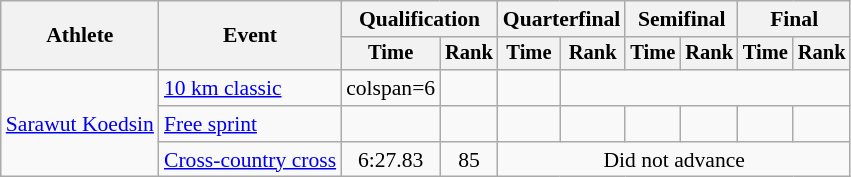<table class="wikitable" style="font-size:90%">
<tr>
<th rowspan="2">Athlete</th>
<th rowspan="2">Event</th>
<th colspan="2">Qualification</th>
<th colspan="2">Quarterfinal</th>
<th colspan="2">Semifinal</th>
<th colspan="2">Final</th>
</tr>
<tr style="font-size:95%">
<th>Time</th>
<th>Rank</th>
<th>Time</th>
<th>Rank</th>
<th>Time</th>
<th>Rank</th>
<th>Time</th>
<th>Rank</th>
</tr>
<tr align=center>
<td align=left rowspan=3><a href='#'>Sarawut Koedsin</a></td>
<td align=left><a href='#'>10 km classic</a></td>
<td>colspan=6 </td>
<td></td>
<td></td>
</tr>
<tr align=center>
<td align=left><a href='#'>Free sprint</a></td>
<td></td>
<td></td>
<td></td>
<td></td>
<td></td>
<td></td>
<td></td>
<td></td>
</tr>
<tr align=center>
<td align=left><a href='#'>Cross-country cross</a></td>
<td>6:27.83</td>
<td>85</td>
<td colspan="6">Did not advance</td>
</tr>
</table>
